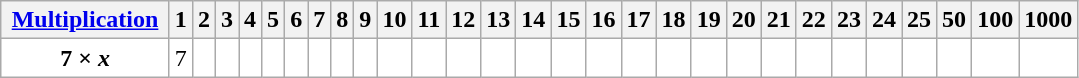<table class="wikitable" style="text-align: center; background: white">
<tr>
<th style="width:105px;"><a href='#'>Multiplication</a></th>
<th>1</th>
<th>2</th>
<th>3</th>
<th>4</th>
<th>5</th>
<th>6</th>
<th>7</th>
<th>8</th>
<th>9</th>
<th>10</th>
<th>11</th>
<th>12</th>
<th>13</th>
<th>14</th>
<th>15</th>
<th>16</th>
<th>17</th>
<th>18</th>
<th>19</th>
<th>20</th>
<th>21</th>
<th>22</th>
<th>23</th>
<th>24</th>
<th>25</th>
<th>50</th>
<th>100</th>
<th>1000</th>
</tr>
<tr>
<td><strong>7 × <em>x<strong><em></td>
<td></strong>7<strong></td>
<td></td>
<td></td>
<td></td>
<td></td>
<td></td>
<td></td>
<td></td>
<td></td>
<td></td>
<td></td>
<td></td>
<td></td>
<td></td>
<td></td>
<td></td>
<td></td>
<td></td>
<td></td>
<td></td>
<td></td>
<td></td>
<td></td>
<td></td>
<td></td>
<td></td>
<td></td>
<td></td>
</tr>
</table>
